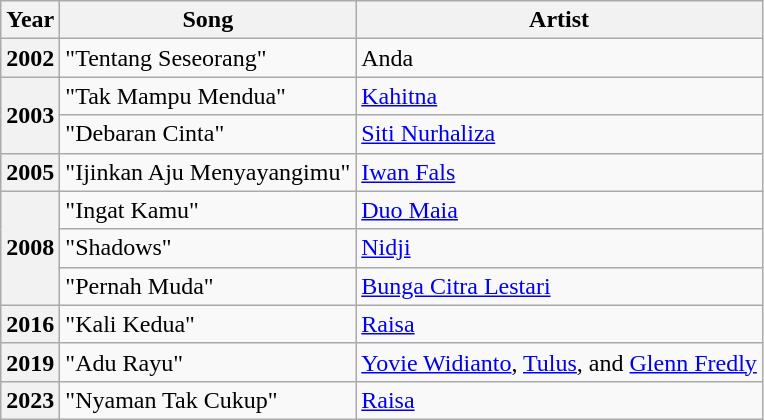<table class="wikitable sortable">
<tr>
<th>Year</th>
<th>Song</th>
<th>Artist</th>
</tr>
<tr>
<th>2002</th>
<td>"Tentang Seseorang"</td>
<td>Anda</td>
</tr>
<tr>
<th rowspan="2">2003</th>
<td>"Tak Mampu Mendua"</td>
<td><a href='#'>Kahitna</a></td>
</tr>
<tr>
<td>"Debaran Cinta"</td>
<td><a href='#'>Siti Nurhaliza</a></td>
</tr>
<tr>
<th>2005</th>
<td>"Ijinkan Aju Menyayangimu"</td>
<td><a href='#'>Iwan Fals</a></td>
</tr>
<tr>
<th rowspan="3">2008</th>
<td>"Ingat Kamu"</td>
<td><a href='#'>Duo Maia</a></td>
</tr>
<tr>
<td>"Shadows"</td>
<td><a href='#'>Nidji</a></td>
</tr>
<tr>
<td>"Pernah Muda"</td>
<td><a href='#'>Bunga Citra Lestari</a></td>
</tr>
<tr>
<th>2016</th>
<td>"Kali Kedua"</td>
<td><a href='#'>Raisa</a></td>
</tr>
<tr>
<th>2019</th>
<td>"Adu Rayu"</td>
<td><a href='#'>Yovie Widianto</a>, <a href='#'>Tulus</a>, and <a href='#'>Glenn Fredly</a></td>
</tr>
<tr>
<th>2023</th>
<td>"Nyaman Tak Cukup"</td>
<td><a href='#'>Raisa</a></td>
</tr>
</table>
